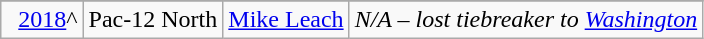<table class=wikitable style="text-align:center">
<tr>
</tr>
<tr>
<td>  <a href='#'>2018</a>^</td>
<td>Pac-12 North</td>
<td align=left><a href='#'>Mike Leach</a></td>
<td colspan="2"><em>N/A – lost tiebreaker to <a href='#'>Washington</a></em></td>
</tr>
</table>
